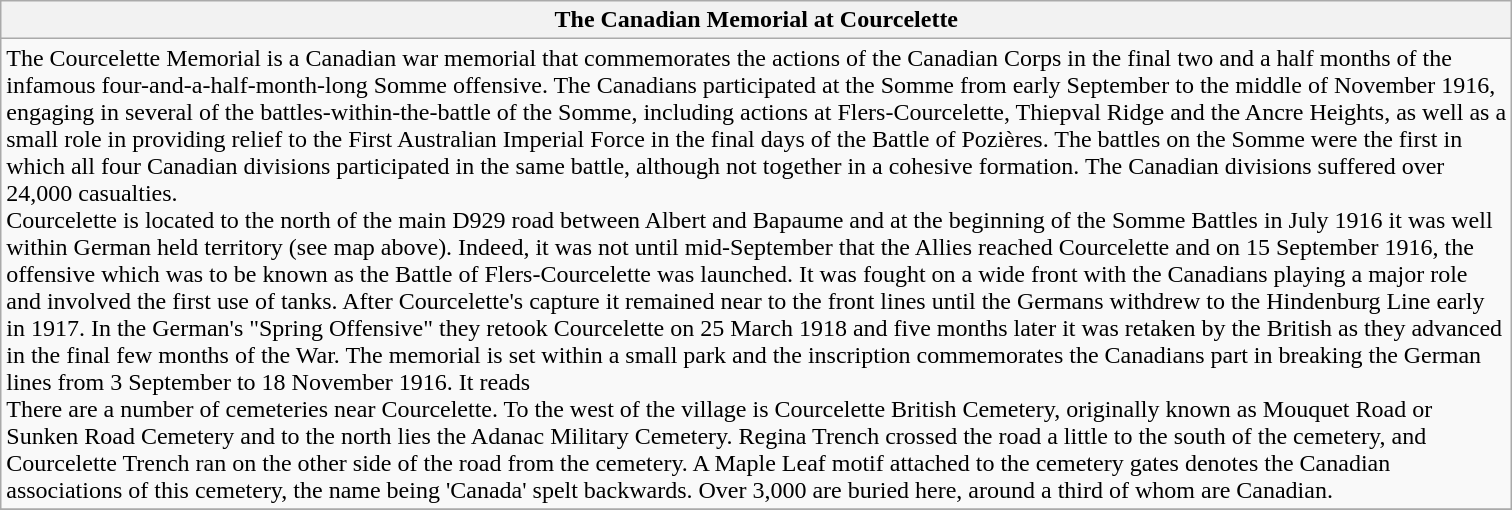<table class="wikitable sortable">
<tr>
<th scope="col" style="width:1000px;">The Canadian Memorial at Courcelette</th>
</tr>
<tr>
<td>The Courcelette Memorial is a Canadian war memorial that commemorates the actions of the Canadian Corps in the final two and a half months of the infamous four-and-a-half-month-long Somme offensive. The Canadians participated at the Somme from early September to the middle of November 1916, engaging in several of the battles-within-the-battle of the Somme, including actions at Flers-Courcelette, Thiepval Ridge and the Ancre Heights, as well as a small role in providing relief to the First Australian Imperial Force in the final days of the Battle of Pozières. The battles on the Somme were the first in which all four Canadian divisions participated in the same battle, although not together in a cohesive formation. The Canadian divisions suffered over 24,000 casualties.<br>Courcelette is located to the north of the main D929 road between Albert and Bapaume and at the beginning of the Somme Battles in July 1916 it was well within German held territory (see map above).   Indeed, it was not until mid-September that the Allies reached Courcelette and on 15 September 1916, the offensive which was to be known as the Battle of Flers-Courcelette was launched.  It was fought on a wide front with the Canadians playing a major role and involved the first use of tanks.  After Courcelette's capture it remained near to the front lines until the Germans withdrew to the Hindenburg Line early in 1917.   In the German's "Spring Offensive" they retook Courcelette on 25 March 1918 and five months later it was retaken by the British as they advanced in the final few months of the War.

The memorial is set within a small park and the inscription commemorates the Canadians part in breaking the German lines from 3 September to 18 November 1916. It reads <br>There are a number of cemeteries near Courcelette. To the west of the village is Courcelette British Cemetery, originally known as Mouquet Road or Sunken Road Cemetery and to the north lies the Adanac Military Cemetery.   Regina Trench crossed the road a little to the south of the cemetery, and Courcelette Trench ran on the other side of the road from the cemetery.  A Maple Leaf motif attached to the cemetery gates denotes the Canadian associations of this cemetery, the name being 'Canada' spelt backwards.  Over 3,000 are buried here, around a third of whom are Canadian.</td>
</tr>
<tr>
</tr>
</table>
